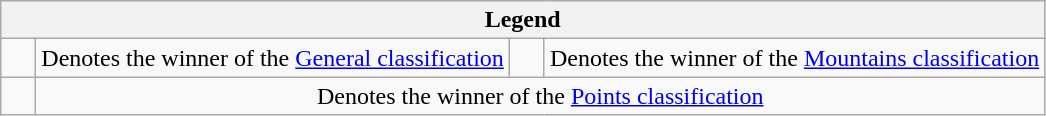<table class="wikitable">
<tr>
<th colspan=4>Legend</th>
</tr>
<tr>
<td>    </td>
<td>Denotes the winner of the <a href='#'>General classification</a></td>
<td>    </td>
<td>Denotes the winner of the <a href='#'>Mountains classification</a></td>
</tr>
<tr>
<td>    </td>
<td colspan="3" align=center>Denotes the winner of the <a href='#'>Points classification</a></td>
</tr>
</table>
